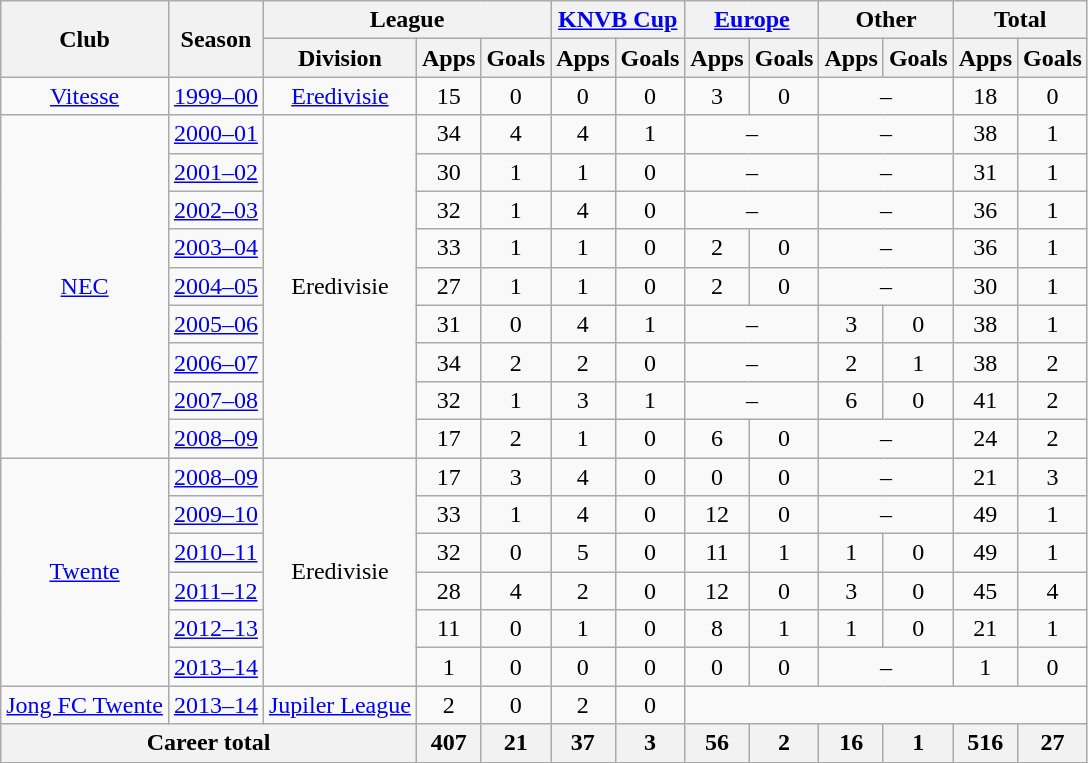<table class="wikitable" style="text-align:center">
<tr>
<th rowspan="2">Club</th>
<th rowspan="2">Season</th>
<th colspan="3">League</th>
<th colspan="2"><a href='#'>KNVB Cup</a></th>
<th colspan="2"><a href='#'>Europe</a></th>
<th colspan="2">Other</th>
<th colspan="2">Total</th>
</tr>
<tr>
<th>Division</th>
<th>Apps</th>
<th>Goals</th>
<th>Apps</th>
<th>Goals</th>
<th>Apps</th>
<th>Goals</th>
<th>Apps</th>
<th>Goals</th>
<th>Apps</th>
<th>Goals</th>
</tr>
<tr>
<td><a href='#'>Vitesse</a></td>
<td><a href='#'>1999–00</a></td>
<td><a href='#'>Eredivisie</a></td>
<td>15</td>
<td>0</td>
<td>0</td>
<td>0</td>
<td>3</td>
<td>0</td>
<td colspan="2">–</td>
<td>18</td>
<td>0</td>
</tr>
<tr>
<td rowspan="9"><a href='#'>NEC</a></td>
<td><a href='#'>2000–01</a></td>
<td rowspan="9">Eredivisie</td>
<td>34</td>
<td>4</td>
<td>4</td>
<td>1</td>
<td colspan="2">–</td>
<td colspan="2">–</td>
<td>38</td>
<td>1</td>
</tr>
<tr>
<td><a href='#'>2001–02</a></td>
<td>30</td>
<td>1</td>
<td>1</td>
<td>0</td>
<td colspan="2">–</td>
<td colspan="2">–</td>
<td>31</td>
<td>1</td>
</tr>
<tr>
<td><a href='#'>2002–03</a></td>
<td>32</td>
<td>1</td>
<td>4</td>
<td>0</td>
<td colspan="2">–</td>
<td colspan="2">–</td>
<td>36</td>
<td>1</td>
</tr>
<tr>
<td><a href='#'>2003–04</a></td>
<td>33</td>
<td>1</td>
<td>1</td>
<td>0</td>
<td>2</td>
<td>0</td>
<td colspan="2">–</td>
<td>36</td>
<td>1</td>
</tr>
<tr>
<td><a href='#'>2004–05</a></td>
<td>27</td>
<td>1</td>
<td>1</td>
<td>0</td>
<td>2</td>
<td>0</td>
<td colspan="2">–</td>
<td>30</td>
<td>1</td>
</tr>
<tr>
<td><a href='#'>2005–06</a></td>
<td>31</td>
<td>0</td>
<td>4</td>
<td>1</td>
<td colspan="2">–</td>
<td>3</td>
<td>0</td>
<td>38</td>
<td>1</td>
</tr>
<tr>
<td><a href='#'>2006–07</a></td>
<td>34</td>
<td>2</td>
<td>2</td>
<td>0</td>
<td colspan="2">–</td>
<td>2</td>
<td>1</td>
<td>38</td>
<td>2</td>
</tr>
<tr>
<td><a href='#'>2007–08</a></td>
<td>32</td>
<td>1</td>
<td>3</td>
<td>1</td>
<td colspan="2">–</td>
<td>6</td>
<td>0</td>
<td>41</td>
<td>2</td>
</tr>
<tr>
<td><a href='#'>2008–09</a></td>
<td>17</td>
<td>2</td>
<td>1</td>
<td>0</td>
<td>6</td>
<td>0</td>
<td colspan="2">–</td>
<td>24</td>
<td>2</td>
</tr>
<tr>
<td rowspan="6"><a href='#'>Twente</a></td>
<td><a href='#'>2008–09</a></td>
<td rowspan="6">Eredivisie</td>
<td>17</td>
<td>3</td>
<td>4</td>
<td>0</td>
<td>0</td>
<td>0</td>
<td colspan="2">–</td>
<td>21</td>
<td>3</td>
</tr>
<tr>
<td><a href='#'>2009–10</a></td>
<td>33</td>
<td>1</td>
<td>4</td>
<td>0</td>
<td>12</td>
<td>0</td>
<td colspan="2">–</td>
<td>49</td>
<td>1</td>
</tr>
<tr>
<td><a href='#'>2010–11</a></td>
<td>32</td>
<td>0</td>
<td>5</td>
<td>0</td>
<td>11</td>
<td>1</td>
<td>1</td>
<td>0</td>
<td>49</td>
<td>1</td>
</tr>
<tr>
<td><a href='#'>2011–12</a></td>
<td>28</td>
<td>4</td>
<td>2</td>
<td>0</td>
<td>12</td>
<td>0</td>
<td>3</td>
<td>0</td>
<td>45</td>
<td>4</td>
</tr>
<tr>
<td><a href='#'>2012–13</a></td>
<td>11</td>
<td>0</td>
<td>1</td>
<td>0</td>
<td>8</td>
<td>1</td>
<td>1</td>
<td>0</td>
<td>21</td>
<td>1</td>
</tr>
<tr>
<td><a href='#'>2013–14</a></td>
<td>1</td>
<td>0</td>
<td>0</td>
<td>0</td>
<td>0</td>
<td>0</td>
<td colspan="2">–</td>
<td>1</td>
<td>0</td>
</tr>
<tr>
<td><a href='#'>Jong FC Twente</a></td>
<td><a href='#'>2013–14</a></td>
<td><a href='#'>Jupiler League</a></td>
<td>2</td>
<td>0</td>
<td>2</td>
<td>0</td>
</tr>
<tr>
<th colspan="3">Career total</th>
<th>407</th>
<th>21</th>
<th>37</th>
<th>3</th>
<th>56</th>
<th>2</th>
<th>16</th>
<th>1</th>
<th>516</th>
<th>27</th>
</tr>
</table>
